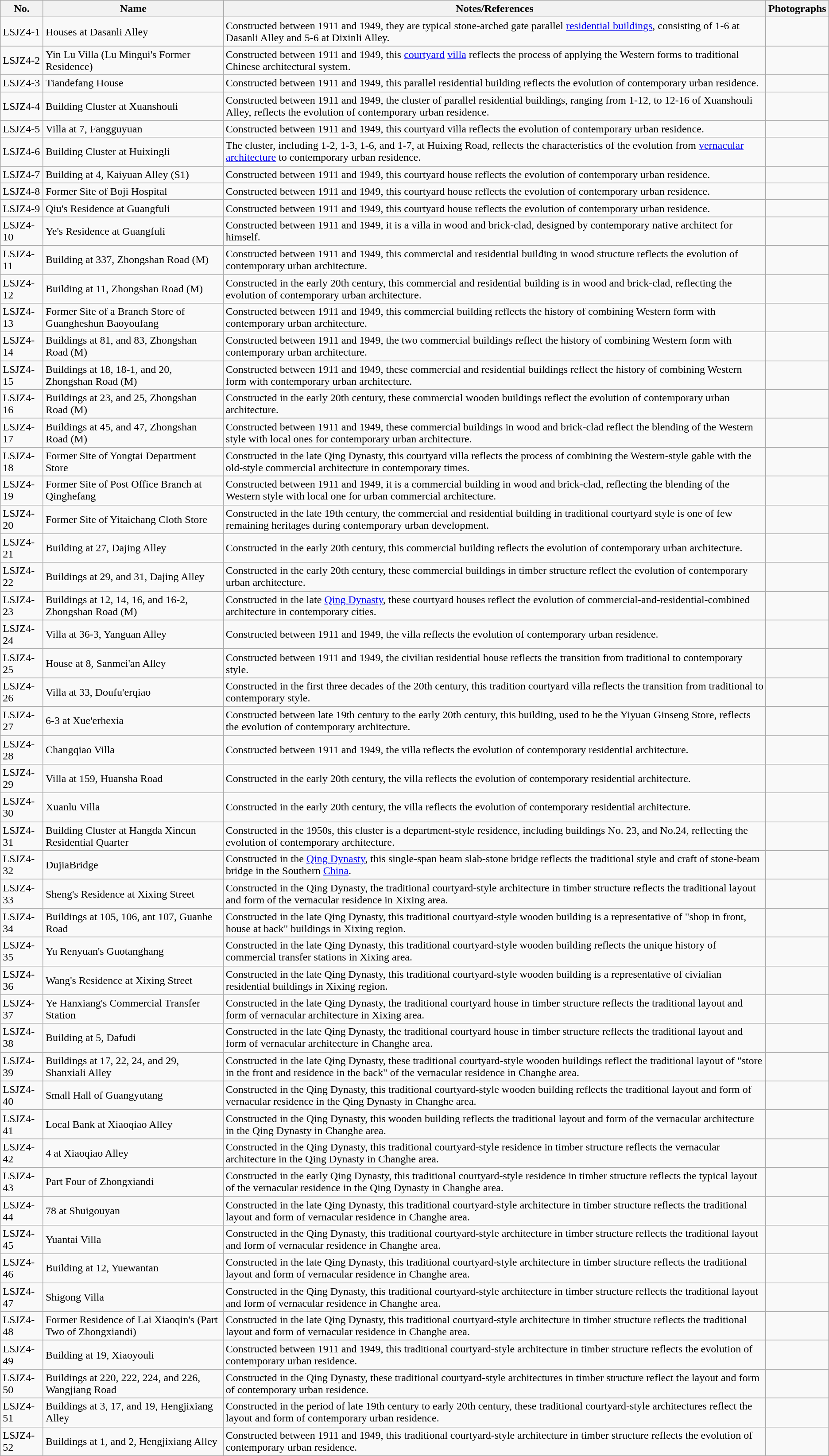<table class="wikitable" border="1">
<tr>
<th>No.</th>
<th>Name</th>
<th>Notes/References</th>
<th>Photographs</th>
</tr>
<tr>
<td>LSJZ4-1</td>
<td>Houses at Dasanli Alley</td>
<td>Constructed between 1911 and 1949, they are typical stone-arched gate parallel <a href='#'>residential buildings</a>, consisting of 1-6 at Dasanli Alley and 5-6 at Dixinli Alley.</td>
<td></td>
</tr>
<tr>
<td>LSJZ4-2</td>
<td>Yin Lu Villa (Lu Mingui's Former Residence)</td>
<td>Constructed between 1911 and 1949, this <a href='#'>courtyard</a> <a href='#'>villa</a> reflects the process of applying the Western forms to traditional Chinese architectural system.</td>
<td></td>
</tr>
<tr>
<td>LSJZ4-3</td>
<td>Tiandefang House</td>
<td>Constructed between 1911 and 1949, this parallel residential building reflects the evolution of contemporary urban residence.</td>
<td></td>
</tr>
<tr>
<td>LSJZ4-4</td>
<td>Building Cluster at Xuanshouli</td>
<td>Constructed between 1911 and 1949, the cluster of parallel residential buildings, ranging from 1-12, to 12-16 of Xuanshouli Alley, reflects the evolution of contemporary urban residence.</td>
<td></td>
</tr>
<tr>
<td>LSJZ4-5</td>
<td>Villa at 7, Fangguyuan</td>
<td>Constructed between 1911 and 1949, this courtyard villa reflects the evolution of contemporary urban residence.</td>
<td></td>
</tr>
<tr>
<td>LSJZ4-6</td>
<td>Building Cluster at Huixingli</td>
<td>The cluster, including 1-2, 1-3, 1-6, and 1-7, at Huixing Road, reflects the characteristics of the evolution from <a href='#'>vernacular architecture</a> to contemporary urban residence.</td>
<td></td>
</tr>
<tr>
<td>LSJZ4-7</td>
<td>Building at 4, Kaiyuan Alley (S1)</td>
<td>Constructed between 1911 and 1949, this courtyard house reflects the evolution of contemporary urban residence.</td>
<td></td>
</tr>
<tr>
<td>LSJZ4-8</td>
<td>Former Site of Boji Hospital</td>
<td>Constructed between 1911 and 1949, this courtyard house reflects the evolution of contemporary urban residence.</td>
<td></td>
</tr>
<tr>
<td>LSJZ4-9</td>
<td>Qiu's Residence at Guangfuli</td>
<td>Constructed between 1911 and 1949, this courtyard house reflects the evolution of contemporary urban residence.</td>
<td></td>
</tr>
<tr>
<td>LSJZ4-10</td>
<td>Ye's Residence at Guangfuli</td>
<td>Constructed between 1911 and 1949, it is a villa in wood and brick-clad, designed by contemporary native architect for himself.</td>
<td></td>
</tr>
<tr>
<td>LSJZ4-11</td>
<td>Building at 337, Zhongshan Road (M)</td>
<td>Constructed between 1911 and 1949, this commercial and residential building in wood structure reflects the evolution of contemporary urban architecture.</td>
<td></td>
</tr>
<tr>
<td>LSJZ4-12</td>
<td>Building at 11, Zhongshan Road (M)</td>
<td>Constructed in the early 20th century, this commercial and residential building is in wood and brick-clad, reflecting the evolution of contemporary urban architecture.</td>
<td></td>
</tr>
<tr>
<td>LSJZ4-13</td>
<td>Former Site of a Branch Store of Guangheshun Baoyoufang</td>
<td>Constructed between 1911 and 1949, this commercial building reflects the history of combining Western form with contemporary urban architecture.</td>
<td></td>
</tr>
<tr>
<td>LSJZ4-14</td>
<td>Buildings at 81, and 83, Zhongshan Road (M)</td>
<td>Constructed between 1911 and 1949, the two commercial buildings reflect the history of combining Western form with contemporary urban architecture.</td>
<td></td>
</tr>
<tr>
<td>LSJZ4-15</td>
<td>Buildings at 18, 18-1, and 20, Zhongshan Road (M)</td>
<td>Constructed between 1911 and 1949, these commercial and residential buildings reflect the history of combining Western form with contemporary urban architecture.</td>
<td></td>
</tr>
<tr>
<td>LSJZ4-16</td>
<td>Buildings at 23, and 25, Zhongshan Road (M)</td>
<td>Constructed in the early 20th century, these commercial wooden buildings reflect the evolution of contemporary urban architecture.</td>
<td></td>
</tr>
<tr>
<td>LSJZ4-17</td>
<td>Buildings at 45, and 47, Zhongshan Road (M)</td>
<td>Constructed between 1911 and 1949, these commercial buildings in wood and brick-clad reflect the blending of the Western style with local ones for contemporary urban architecture.</td>
<td></td>
</tr>
<tr>
<td>LSJZ4-18</td>
<td>Former Site of Yongtai Department Store</td>
<td>Constructed in the late Qing Dynasty, this courtyard villa reflects the process of combining the Western-style gable with the old-style commercial architecture in contemporary times.</td>
<td></td>
</tr>
<tr>
<td>LSJZ4-19</td>
<td>Former Site of Post Office Branch at Qinghefang</td>
<td>Constructed between 1911 and 1949, it is a commercial building in wood and brick-clad, reflecting the blending of the Western style with local one for urban commercial architecture.</td>
<td></td>
</tr>
<tr>
<td>LSJZ4-20</td>
<td>Former Site of Yitaichang Cloth Store</td>
<td>Constructed in the late 19th century, the commercial and residential building in traditional courtyard style is one of few remaining heritages during contemporary urban development.</td>
<td></td>
</tr>
<tr>
<td>LSJZ4-21</td>
<td>Building at 27, Dajing Alley</td>
<td>Constructed in the early 20th century, this commercial building reflects the evolution of contemporary urban architecture.</td>
<td></td>
</tr>
<tr>
<td>LSJZ4-22</td>
<td>Buildings at 29, and 31, Dajing Alley</td>
<td>Constructed in the early 20th century, these commercial buildings in timber structure reflect the evolution of contemporary urban architecture.</td>
<td></td>
</tr>
<tr>
<td>LSJZ4-23</td>
<td>Buildings at 12, 14, 16, and 16-2, Zhongshan Road (M)</td>
<td>Constructed in the late <a href='#'>Qing Dynasty</a>, these courtyard houses reflect the evolution of commercial-and-residential-combined architecture in contemporary cities.</td>
<td></td>
</tr>
<tr>
<td>LSJZ4-24</td>
<td>Villa at 36-3, Yanguan Alley</td>
<td>Constructed between 1911 and 1949, the villa reflects the evolution of contemporary urban residence.</td>
<td></td>
</tr>
<tr>
<td>LSJZ4-25</td>
<td>House at 8, Sanmei'an Alley</td>
<td>Constructed between 1911 and 1949, the civilian residential house reflects the transition from traditional to contemporary style.</td>
<td></td>
</tr>
<tr>
<td>LSJZ4-26</td>
<td>Villa at 33, Doufu'erqiao</td>
<td>Constructed in the first three decades of the 20th century, this tradition courtyard villa reflects the transition from traditional to contemporary style.</td>
<td></td>
</tr>
<tr>
<td>LSJZ4-27</td>
<td>6-3 at Xue'erhexia</td>
<td>Constructed between late 19th century to the early 20th century,  this building, used to be the Yiyuan Ginseng Store, reflects the evolution of contemporary architecture.</td>
<td></td>
</tr>
<tr>
<td>LSJZ4-28</td>
<td>Changqiao Villa</td>
<td>Constructed between 1911 and 1949, the villa reflects the evolution of contemporary residential architecture.</td>
<td></td>
</tr>
<tr>
<td>LSJZ4-29</td>
<td>Villa at 159, Huansha Road</td>
<td>Constructed in the early 20th century, the villa reflects the evolution of contemporary residential architecture.</td>
<td></td>
</tr>
<tr>
<td>LSJZ4-30</td>
<td>Xuanlu Villa</td>
<td>Constructed in the early 20th century, the villa reflects the evolution of contemporary residential architecture.</td>
<td></td>
</tr>
<tr>
<td>LSJZ4-31</td>
<td>Building Cluster at Hangda Xincun Residential Quarter</td>
<td>Constructed in the 1950s, this cluster is a department-style residence, including buildings No. 23, and No.24, reflecting the evolution of contemporary architecture.</td>
<td></td>
</tr>
<tr>
<td>LSJZ4-32</td>
<td>DujiaBridge</td>
<td>Constructed in the <a href='#'>Qing Dynasty</a>, this single-span beam slab-stone bridge reflects the traditional style and craft of stone-beam bridge in the Southern <a href='#'>China</a>.</td>
<td></td>
</tr>
<tr>
<td>LSJZ4-33</td>
<td>Sheng's Residence at Xixing Street</td>
<td>Constructed in the Qing Dynasty, the traditional courtyard-style architecture in timber structure reflects the traditional layout and form of the vernacular residence in Xixing area.</td>
<td></td>
</tr>
<tr>
<td>LSJZ4-34</td>
<td>Buildings at 105, 106, ant 107, Guanhe Road</td>
<td>Constructed in the late Qing Dynasty, this traditional courtyard-style wooden building is a representative of "shop in front, house at back" buildings in Xixing region.</td>
<td></td>
</tr>
<tr>
<td>LSJZ4-35</td>
<td>Yu Renyuan's Guotanghang</td>
<td>Constructed in the late Qing Dynasty, this traditional courtyard-style wooden building reflects the unique history of commercial transfer stations in Xixing area.</td>
<td></td>
</tr>
<tr>
<td>LSJZ4-36</td>
<td>Wang's Residence at Xixing Street</td>
<td>Constructed in the late Qing Dynasty, this traditional courtyard-style wooden building is a representative of civialian residential buildings in Xixing region.</td>
<td></td>
</tr>
<tr>
<td>LSJZ4-37</td>
<td>Ye Hanxiang's Commercial Transfer Station</td>
<td>Constructed in the late Qing Dynasty, the traditional courtyard house in timber structure reflects the traditional layout and form of vernacular architecture in Xixing area.</td>
<td></td>
</tr>
<tr>
<td>LSJZ4-38</td>
<td>Building at 5, Dafudi</td>
<td>Constructed in the late Qing Dynasty, the traditional courtyard house in timber structure reflects the traditional layout and form of vernacular architecture in Changhe area.</td>
<td></td>
</tr>
<tr>
<td>LSJZ4-39</td>
<td>Buildings at 17, 22, 24, and 29, Shanxiali Alley</td>
<td>Constructed in the late Qing Dynasty, these traditional courtyard-style wooden buildings reflect the traditional layout of "store in the front and residence in the back" of the vernacular residence in Changhe area.</td>
<td></td>
</tr>
<tr>
<td>LSJZ4-40</td>
<td>Small Hall of Guangyutang</td>
<td>Constructed in the Qing Dynasty, this traditional courtyard-style wooden building reflects the traditional layout and form of vernacular residence in the Qing Dynasty in Changhe area.</td>
<td></td>
</tr>
<tr>
<td>LSJZ4-41</td>
<td>Local Bank at Xiaoqiao Alley</td>
<td>Constructed in the Qing Dynasty, this wooden building reflects the traditional layout and form of the vernacular architecture in the Qing Dynasty in Changhe area.</td>
<td></td>
</tr>
<tr>
<td>LSJZ4-42</td>
<td>4 at Xiaoqiao Alley</td>
<td>Constructed in the Qing Dynasty, this traditional courtyard-style residence in timber structure reflects the vernacular architecture in the Qing Dynasty in Changhe area.</td>
<td></td>
</tr>
<tr>
<td>LSJZ4-43</td>
<td>Part Four of Zhongxiandi</td>
<td>Constructed in the early Qing Dynasty, this traditional courtyard-style residence in timber structure reflects the typical layout of the vernacular residence in the Qing Dynasty in Changhe area.</td>
<td></td>
</tr>
<tr>
<td>LSJZ4-44</td>
<td>78 at Shuigouyan</td>
<td>Constructed in the late Qing Dynasty, this traditional courtyard-style architecture in timber structure reflects the traditional layout and form of vernacular residence in Changhe area.</td>
<td></td>
</tr>
<tr>
<td>LSJZ4-45</td>
<td>Yuantai Villa</td>
<td>Constructed in the Qing Dynasty, this traditional courtyard-style architecture in timber structure reflects the traditional layout and form of vernacular residence in Changhe area.</td>
<td></td>
</tr>
<tr>
<td>LSJZ4-46</td>
<td>Building at 12, Yuewantan</td>
<td>Constructed in the late Qing Dynasty, this traditional courtyard-style architecture in timber structure reflects the traditional layout and form of vernacular residence in Changhe area.</td>
<td></td>
</tr>
<tr>
<td>LSJZ4-47</td>
<td>Shigong Villa</td>
<td>Constructed in the Qing Dynasty, this traditional courtyard-style architecture in timber structure reflects the traditional layout and form of vernacular residence in Changhe area.</td>
<td></td>
</tr>
<tr>
<td>LSJZ4-48</td>
<td>Former Residence of Lai Xiaoqin's (Part Two of Zhongxiandi)</td>
<td>Constructed in the late Qing Dynasty, this traditional courtyard-style architecture in timber structure reflects the traditional layout and form of vernacular residence in Changhe area.</td>
<td></td>
</tr>
<tr>
<td>LSJZ4-49</td>
<td>Building at 19, Xiaoyouli</td>
<td>Constructed between 1911 and 1949, this traditional courtyard-style architecture in timber structure reflects the evolution of contemporary urban residence.</td>
<td></td>
</tr>
<tr>
<td>LSJZ4-50</td>
<td>Buildings at 220, 222, 224, and 226, Wangjiang Road</td>
<td>Constructed in the Qing Dynasty, these traditional courtyard-style architectures in timber structure reflect the layout and form of contemporary urban residence.</td>
<td></td>
</tr>
<tr>
<td>LSJZ4-51</td>
<td>Buildings at 3, 17, and 19, Hengjixiang Alley</td>
<td>Constructed in the period of late 19th century to early 20th century, these traditional courtyard-style architectures reflect the layout and form of contemporary urban residence.</td>
<td></td>
</tr>
<tr>
<td>LSJZ4-52</td>
<td>Buildings at 1, and 2, Hengjixiang Alley</td>
<td>Constructed between 1911 and 1949, this traditional courtyard-style architecture in timber structure reflects the evolution of contemporary urban residence.</td>
<td></td>
</tr>
</table>
